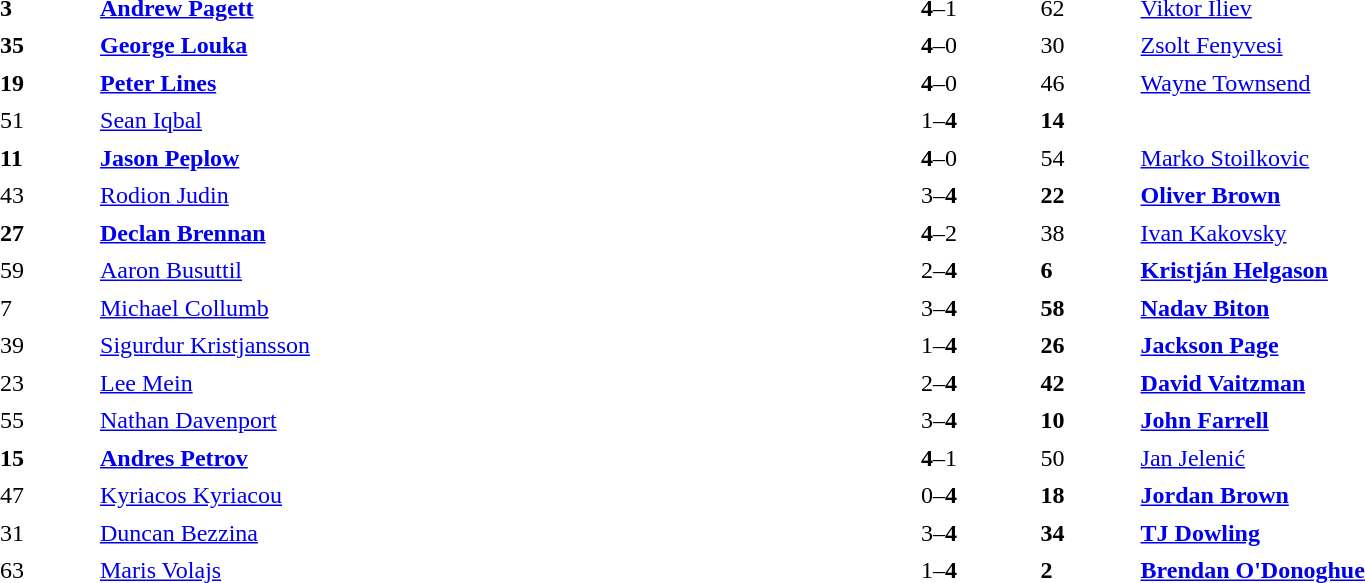<table width="100%" cellspacing="5">
<tr>
<th width=5%></th>
<th width=40%></th>
<th width=10%></th>
<th width=5%></th>
<th width=40%></th>
</tr>
<tr>
<td><strong>3</strong></td>
<td> <strong><a href='#'>Andrew Pagett</a></strong></td>
<td align="center"><strong>4</strong>–1</td>
<td>62</td>
<td> <a href='#'>Viktor Iliev</a></td>
</tr>
<tr>
<td><strong>35</strong></td>
<td> <strong><a href='#'>George Louka</a></strong></td>
<td align="center"><strong>4</strong>–0</td>
<td>30</td>
<td> <a href='#'>Zsolt Fenyvesi</a></td>
</tr>
<tr>
<td><strong>19</strong></td>
<td> <strong><a href='#'>Peter Lines</a></strong></td>
<td align="center"><strong>4</strong>–0</td>
<td>46</td>
<td> <a href='#'>Wayne Townsend</a></td>
</tr>
<tr>
<td>51</td>
<td> <a href='#'>Sean Iqbal</a></td>
<td align="center">1–<strong>4</strong></td>
<td><strong>14</strong></td>
<td> <strong></strong></td>
</tr>
<tr>
<td><strong>11</strong></td>
<td> <strong><a href='#'>Jason Peplow</a></strong></td>
<td align="center"><strong>4</strong>–0</td>
<td>54</td>
<td> <a href='#'>Marko Stoilkovic</a></td>
</tr>
<tr>
<td>43</td>
<td> <a href='#'>Rodion Judin</a></td>
<td align="center">3–<strong>4</strong></td>
<td><strong>22</strong></td>
<td> <strong><a href='#'>Oliver Brown</a></strong></td>
</tr>
<tr>
<td><strong>27</strong></td>
<td> <strong><a href='#'>Declan Brennan</a></strong></td>
<td align="center"><strong>4</strong>–2</td>
<td>38</td>
<td> <a href='#'>Ivan Kakovsky</a></td>
</tr>
<tr>
<td>59</td>
<td> <a href='#'>Aaron Busuttil</a></td>
<td align="center">2–<strong>4</strong></td>
<td><strong>6</strong></td>
<td> <strong><a href='#'>Kristján Helgason</a></strong></td>
</tr>
<tr>
<td>7</td>
<td> <a href='#'>Michael Collumb</a></td>
<td align="center">3–<strong>4</strong></td>
<td><strong>58</strong></td>
<td> <strong><a href='#'>Nadav Biton</a></strong></td>
</tr>
<tr>
<td>39</td>
<td> <a href='#'>Sigurdur Kristjansson</a></td>
<td align="center">1–<strong>4</strong></td>
<td><strong>26</strong></td>
<td> <strong><a href='#'>Jackson Page</a></strong></td>
</tr>
<tr>
<td>23</td>
<td> <a href='#'>Lee Mein</a></td>
<td align="center">2–<strong>4</strong></td>
<td><strong>42</strong></td>
<td> <strong><a href='#'>David Vaitzman</a></strong></td>
</tr>
<tr>
<td>55</td>
<td> <a href='#'>Nathan Davenport</a></td>
<td align="center">3–<strong>4</strong></td>
<td><strong>10</strong></td>
<td> <strong><a href='#'>John Farrell</a></strong></td>
</tr>
<tr>
<td><strong>15</strong></td>
<td> <strong><a href='#'>Andres Petrov</a></strong></td>
<td align="center"><strong>4</strong>–1</td>
<td>50</td>
<td> <a href='#'>Jan Jelenić</a></td>
</tr>
<tr>
<td>47</td>
<td> <a href='#'>Kyriacos Kyriacou</a></td>
<td align="center">0–<strong>4</strong></td>
<td><strong>18</strong></td>
<td> <strong><a href='#'>Jordan Brown</a></strong></td>
</tr>
<tr>
<td>31</td>
<td> <a href='#'>Duncan Bezzina</a></td>
<td align="center">3–<strong>4</strong></td>
<td><strong>34</strong></td>
<td> <strong><a href='#'>TJ Dowling</a></strong></td>
</tr>
<tr>
<td>63</td>
<td> <a href='#'>Maris Volajs</a></td>
<td align="center">1–<strong>4</strong></td>
<td><strong>2</strong></td>
<td> <strong><a href='#'>Brendan O'Donoghue</a></strong></td>
</tr>
</table>
